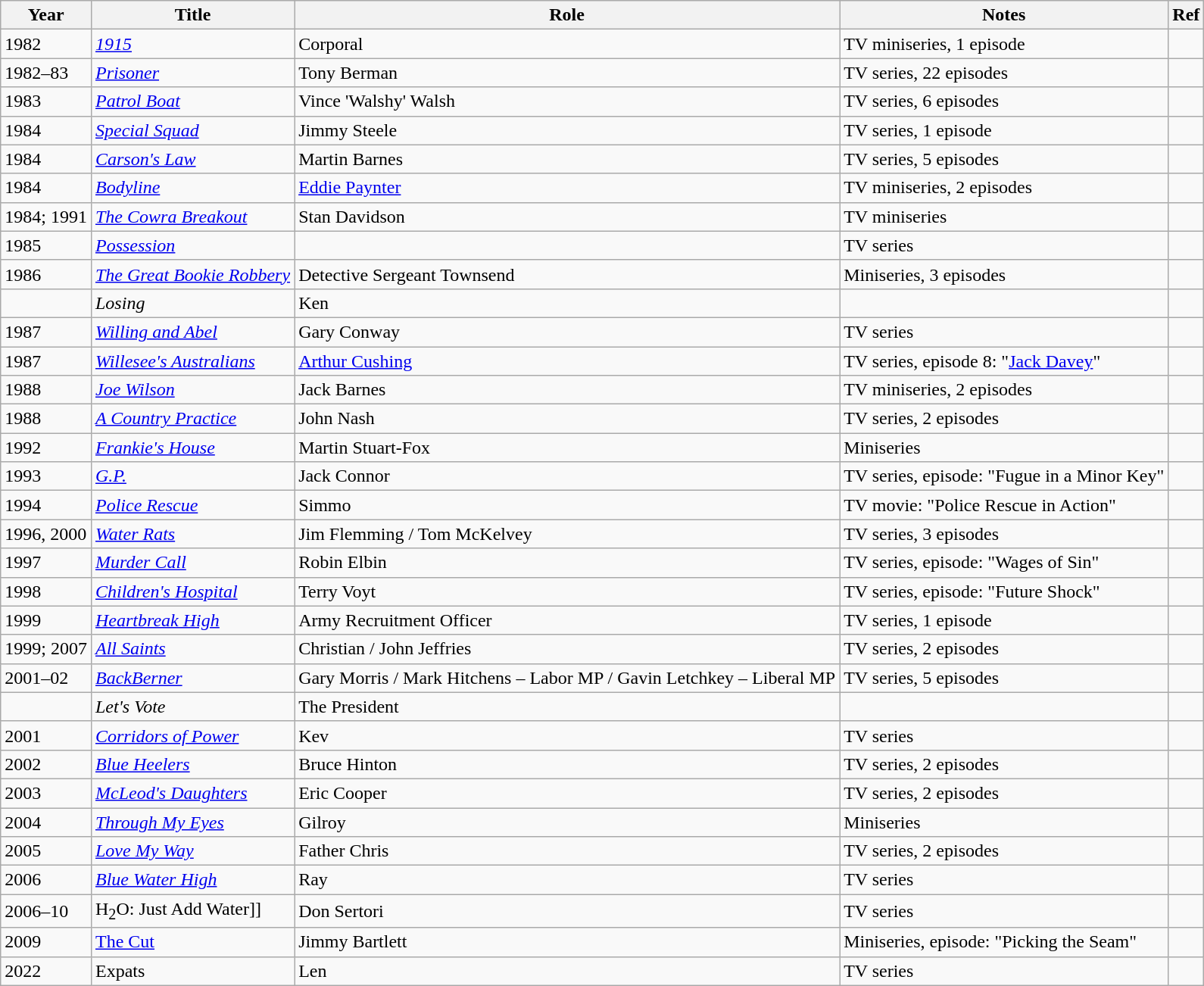<table class="wikitable sortable">
<tr>
<th>Year</th>
<th>Title</th>
<th>Role</th>
<th class="unsortable">Notes</th>
<th>Ref</th>
</tr>
<tr>
<td>1982</td>
<td><em><a href='#'>1915</a></em></td>
<td>Corporal</td>
<td>TV miniseries, 1 episode</td>
<td></td>
</tr>
<tr>
<td>1982–83</td>
<td><em><a href='#'>Prisoner</a></em></td>
<td>Tony Berman</td>
<td>TV series, 22 episodes</td>
<td></td>
</tr>
<tr>
<td>1983</td>
<td><em><a href='#'>Patrol Boat</a></em></td>
<td>Vince 'Walshy' Walsh</td>
<td>TV series, 6 episodes</td>
<td></td>
</tr>
<tr>
<td>1984</td>
<td><em><a href='#'>Special Squad</a></em></td>
<td>Jimmy Steele</td>
<td>TV series, 1 episode</td>
<td></td>
</tr>
<tr>
<td>1984</td>
<td><em><a href='#'>Carson's Law</a></em></td>
<td>Martin Barnes</td>
<td>TV series, 5 episodes</td>
<td></td>
</tr>
<tr>
<td>1984</td>
<td><em><a href='#'>Bodyline</a></em></td>
<td><a href='#'>Eddie Paynter</a></td>
<td>TV miniseries, 2 episodes</td>
<td></td>
</tr>
<tr>
<td>1984; 1991</td>
<td><em><a href='#'>The Cowra Breakout</a></em></td>
<td>Stan Davidson</td>
<td>TV miniseries</td>
<td></td>
</tr>
<tr>
<td>1985</td>
<td><em><a href='#'>Possession</a></em></td>
<td></td>
<td>TV series</td>
<td></td>
</tr>
<tr>
<td>1986</td>
<td><em><a href='#'>The Great Bookie Robbery</a></em></td>
<td>Detective Sergeant Townsend</td>
<td>Miniseries, 3 episodes</td>
<td></td>
</tr>
<tr>
<td></td>
<td><em>Losing</em></td>
<td>Ken</td>
<td></td>
<td></td>
</tr>
<tr>
<td>1987</td>
<td><em><a href='#'>Willing and Abel</a></em></td>
<td>Gary Conway</td>
<td>TV series</td>
<td></td>
</tr>
<tr>
<td>1987</td>
<td><em><a href='#'>Willesee's Australians</a></em></td>
<td><a href='#'>Arthur Cushing</a></td>
<td>TV series, episode 8: "<a href='#'>Jack Davey</a>"</td>
<td></td>
</tr>
<tr>
<td>1988</td>
<td><em><a href='#'>Joe Wilson</a></em></td>
<td>Jack Barnes</td>
<td>TV miniseries, 2 episodes</td>
<td></td>
</tr>
<tr>
<td>1988</td>
<td><em><a href='#'>A Country Practice</a></em></td>
<td>John Nash</td>
<td>TV series, 2 episodes</td>
<td></td>
</tr>
<tr>
<td>1992</td>
<td><em><a href='#'>Frankie's House</a></em></td>
<td>Martin Stuart-Fox</td>
<td>Miniseries</td>
<td></td>
</tr>
<tr>
<td>1993</td>
<td><em><a href='#'>G.P.</a></em></td>
<td>Jack Connor</td>
<td>TV series, episode: "Fugue in a Minor Key"</td>
<td></td>
</tr>
<tr>
<td>1994</td>
<td><em><a href='#'>Police Rescue</a></em></td>
<td>Simmo</td>
<td>TV movie: "Police Rescue in Action"</td>
<td></td>
</tr>
<tr>
<td>1996, 2000</td>
<td><em><a href='#'>Water Rats</a></em></td>
<td>Jim Flemming / Tom McKelvey</td>
<td>TV series, 3 episodes</td>
<td></td>
</tr>
<tr>
<td>1997</td>
<td><em><a href='#'>Murder Call</a></em></td>
<td>Robin Elbin</td>
<td>TV series, episode: "Wages of Sin"</td>
<td></td>
</tr>
<tr>
<td>1998</td>
<td><em><a href='#'>Children's Hospital</a></em></td>
<td>Terry Voyt</td>
<td>TV series, episode: "Future Shock"</td>
<td></td>
</tr>
<tr>
<td>1999</td>
<td><em><a href='#'>Heartbreak High</a></em></td>
<td>Army Recruitment Officer</td>
<td>TV series, 1 episode</td>
<td></td>
</tr>
<tr>
<td>1999; 2007</td>
<td><em><a href='#'>All Saints</a></em></td>
<td>Christian / John Jeffries</td>
<td>TV series, 2 episodes</td>
<td></td>
</tr>
<tr>
<td>2001–02</td>
<td><em><a href='#'>BackBerner</a></em></td>
<td>Gary Morris / Mark Hitchens – Labor MP / Gavin Letchkey – Liberal MP</td>
<td>TV series, 5 episodes</td>
<td></td>
</tr>
<tr>
<td></td>
<td><em>Let's Vote</em></td>
<td>The President</td>
<td></td>
<td></td>
</tr>
<tr>
<td>2001</td>
<td><em><a href='#'>Corridors of Power</a></em></td>
<td>Kev</td>
<td>TV series</td>
<td></td>
</tr>
<tr>
<td>2002</td>
<td><em><a href='#'>Blue Heelers</a></em></td>
<td>Bruce Hinton</td>
<td>TV series, 2 episodes</td>
<td></td>
</tr>
<tr>
<td>2003</td>
<td><em><a href='#'>McLeod's Daughters</a></em></td>
<td>Eric Cooper</td>
<td>TV series, 2 episodes</td>
<td></td>
</tr>
<tr>
<td>2004</td>
<td><em><a href='#'>Through My Eyes</a></em></td>
<td>Gilroy</td>
<td>Miniseries</td>
<td></td>
</tr>
<tr>
<td>2005</td>
<td><em><a href='#'>Love My Way</a></em></td>
<td>Father Chris</td>
<td>TV series, 2 episodes</td>
<td></td>
</tr>
<tr>
<td>2006</td>
<td><em><a href='#'>Blue Water High</a></em></td>
<td>Ray</td>
<td>TV series</td>
<td></td>
</tr>
<tr>
<td>2006–10</td>
<td>H<sub>2</sub>O: Just Add Water]]<em></td>
<td>Don Sertori</td>
<td>TV series</td>
<td></td>
</tr>
<tr>
<td>2009</td>
<td></em><a href='#'>The Cut</a><em></td>
<td>Jimmy Bartlett</td>
<td>Miniseries, episode: "Picking the Seam"</td>
<td></td>
</tr>
<tr>
<td>2022</td>
<td></em>Expats<em></td>
<td>Len</td>
<td>TV series</td>
<td></td>
</tr>
</table>
